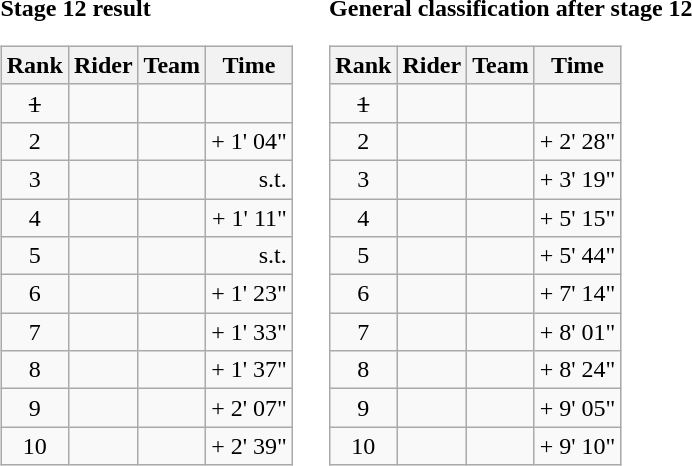<table>
<tr>
<td><strong>Stage 12 result</strong><br><table class="wikitable">
<tr>
<th scope="col">Rank</th>
<th scope="col">Rider</th>
<th scope="col">Team</th>
<th scope="col">Time</th>
</tr>
<tr>
<td style="text-align:center;"><del>1</del></td>
<td><del></del> </td>
<td><del></del></td>
<td align=right><del></del></td>
</tr>
<tr>
<td style="text-align:center;">2</td>
<td></td>
<td></td>
<td align=right>+ 1' 04"</td>
</tr>
<tr>
<td style="text-align:center;">3</td>
<td></td>
<td></td>
<td align=right>s.t.</td>
</tr>
<tr>
<td style="text-align:center;">4</td>
<td></td>
<td></td>
<td align=right>+ 1' 11"</td>
</tr>
<tr>
<td style="text-align:center;">5</td>
<td></td>
<td></td>
<td align=right>s.t.</td>
</tr>
<tr>
<td style="text-align:center;">6</td>
<td></td>
<td></td>
<td align=right>+ 1' 23"</td>
</tr>
<tr>
<td style="text-align:center;">7</td>
<td></td>
<td></td>
<td align=right>+ 1' 33"</td>
</tr>
<tr>
<td style="text-align:center;">8</td>
<td></td>
<td></td>
<td align=right>+ 1' 37"</td>
</tr>
<tr>
<td style="text-align:center;">9</td>
<td></td>
<td></td>
<td align=right>+ 2' 07"</td>
</tr>
<tr>
<td style="text-align:center;">10</td>
<td></td>
<td></td>
<td align=right>+ 2' 39"</td>
</tr>
</table>
</td>
<td></td>
<td><strong>General classification after stage 12</strong><br><table class="wikitable">
<tr>
<th scope="col">Rank</th>
<th scope="col">Rider</th>
<th scope="col">Team</th>
<th scope="col">Time</th>
</tr>
<tr>
<td style="text-align:center;"><del>1</del></td>
<td><del></del> </td>
<td><del></del></td>
<td align=right><del></del></td>
</tr>
<tr>
<td style="text-align:center;">2</td>
<td></td>
<td></td>
<td align=right>+ 2' 28"</td>
</tr>
<tr>
<td style="text-align:center;">3</td>
<td></td>
<td></td>
<td align=right>+ 3' 19"</td>
</tr>
<tr>
<td style="text-align:center;">4</td>
<td></td>
<td></td>
<td align=right>+ 5' 15"</td>
</tr>
<tr>
<td style="text-align:center;">5</td>
<td></td>
<td></td>
<td align=right>+ 5' 44"</td>
</tr>
<tr>
<td style="text-align:center;">6</td>
<td></td>
<td></td>
<td align=right>+ 7' 14"</td>
</tr>
<tr>
<td style="text-align:center;">7</td>
<td></td>
<td></td>
<td align=right>+ 8' 01"</td>
</tr>
<tr>
<td style="text-align:center;">8</td>
<td></td>
<td></td>
<td align=right>+ 8' 24"</td>
</tr>
<tr>
<td style="text-align:center;">9</td>
<td></td>
<td></td>
<td align=right>+ 9' 05"</td>
</tr>
<tr>
<td style="text-align:center;">10</td>
<td></td>
<td></td>
<td align=right>+ 9' 10"</td>
</tr>
</table>
</td>
</tr>
</table>
